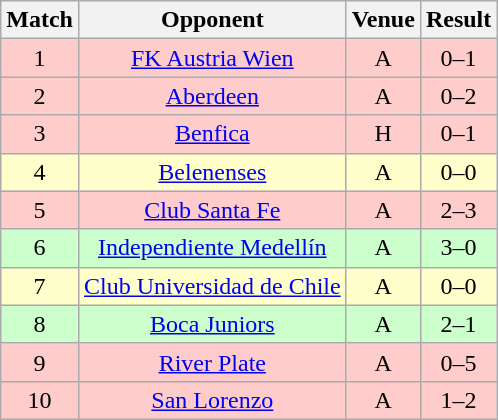<table class="wikitable" style="font-size:100%; text-align:center">
<tr>
<th>Match</th>
<th>Opponent</th>
<th>Venue</th>
<th>Result</th>
</tr>
<tr style="background: #FFCCCC;">
<td align="center">1</td>
<td><a href='#'>FK Austria Wien</a></td>
<td>A</td>
<td>0–1</td>
</tr>
<tr style="background: #FFCCCC;">
<td align="center">2</td>
<td><a href='#'>Aberdeen</a></td>
<td>A</td>
<td>0–2</td>
</tr>
<tr style="background: #FFCCCC;">
<td align="center">3</td>
<td><a href='#'>Benfica</a></td>
<td>H</td>
<td>0–1</td>
</tr>
<tr style="background: #FFFFCC;">
<td align="center">4</td>
<td><a href='#'>Belenenses</a></td>
<td>A</td>
<td>0–0</td>
</tr>
<tr style="background: #FFCCCC;">
<td align="center">5</td>
<td><a href='#'>Club Santa Fe</a></td>
<td>A</td>
<td>2–3</td>
</tr>
<tr style="background: #CCFFCC;">
<td align="center">6</td>
<td><a href='#'>Independiente Medellín</a></td>
<td>A</td>
<td>3–0</td>
</tr>
<tr style="background: #FFFFCC;">
<td align="center">7</td>
<td><a href='#'>Club Universidad de Chile</a></td>
<td>A</td>
<td>0–0</td>
</tr>
<tr style="background: #CCFFCC;">
<td align="center">8</td>
<td><a href='#'>Boca Juniors</a></td>
<td>A</td>
<td>2–1</td>
</tr>
<tr style="background: #FFCCCC;">
<td align="center">9</td>
<td><a href='#'>River Plate</a></td>
<td>A</td>
<td>0–5</td>
</tr>
<tr style="background: #FFCCCC;">
<td align="center">10</td>
<td><a href='#'>San Lorenzo</a></td>
<td>A</td>
<td>1–2</td>
</tr>
</table>
